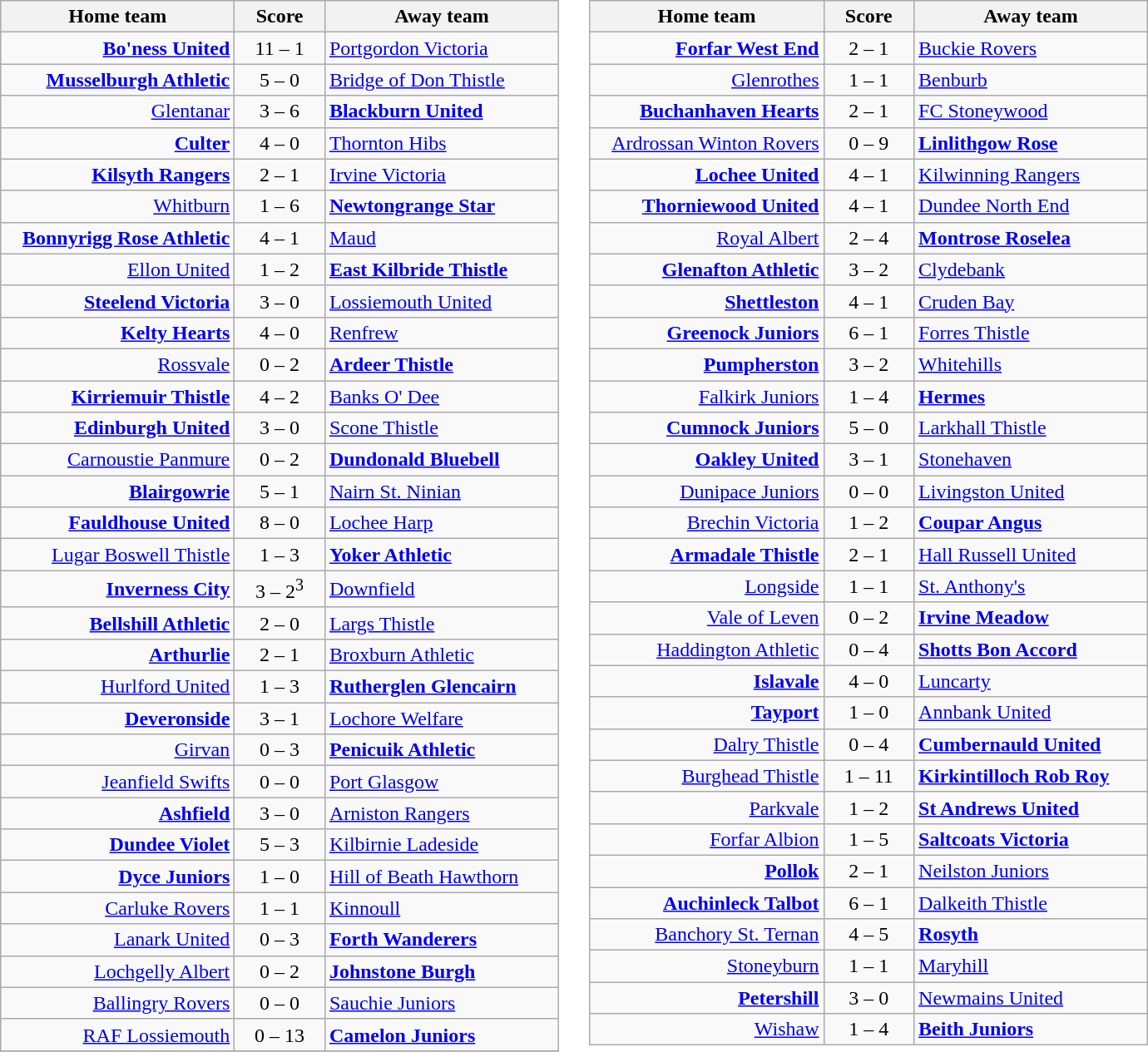<table border=0 cellpadding=4 cellspacing=0>
<tr>
<td valign="top"><br><table class="wikitable" style="border-collapse: collapse;">
<tr>
<th align="right" width="180">Home team</th>
<th align="center" width="65"> Score </th>
<th align="left" width="180">Away team</th>
</tr>
<tr>
<td style="text-align: right;"><strong><a href='#'>Bo'ness United</a></strong></td>
<td style="text-align: center;">11 – 1</td>
<td style="text-align: left;"><a href='#'>Portgordon Victoria</a></td>
</tr>
<tr>
<td style="text-align: right;"><strong><a href='#'>Musselburgh Athletic</a></strong></td>
<td style="text-align: center;">5 – 0</td>
<td style="text-align: left;"><a href='#'>Bridge of Don Thistle</a></td>
</tr>
<tr>
<td style="text-align: right;"><a href='#'>Glentanar</a></td>
<td style="text-align: center;">3 – 6</td>
<td style="text-align: left;"><strong><a href='#'>Blackburn United</a></strong></td>
</tr>
<tr>
<td style="text-align: right;"><strong><a href='#'>Culter</a></strong></td>
<td style="text-align: center;">4 – 0</td>
<td style="text-align: left;"><a href='#'>Thornton Hibs</a></td>
</tr>
<tr>
<td style="text-align: right;"><strong><a href='#'>Kilsyth Rangers</a></strong></td>
<td style="text-align: center;">2 – 1</td>
<td style="text-align: left;"><a href='#'>Irvine Victoria</a></td>
</tr>
<tr>
<td style="text-align: right;"><a href='#'>Whitburn</a></td>
<td style="text-align: center;">1 – 6</td>
<td style="text-align: left;"><strong><a href='#'>Newtongrange Star</a></strong></td>
</tr>
<tr>
<td style="text-align: right;"><strong><a href='#'>Bonnyrigg Rose Athletic</a></strong></td>
<td style="text-align: center;">4 – 1</td>
<td style="text-align: left;"><a href='#'>Maud</a></td>
</tr>
<tr>
<td style="text-align: right;"><a href='#'>Ellon United</a></td>
<td style="text-align: center;">1 – 2</td>
<td style="text-align: left;"><strong><a href='#'>East Kilbride Thistle</a></strong></td>
</tr>
<tr>
<td style="text-align: right;"><strong><a href='#'>Steelend Victoria</a></strong></td>
<td style="text-align: center;">3 – 0</td>
<td style="text-align: left;"><a href='#'>Lossiemouth United</a></td>
</tr>
<tr>
<td style="text-align: right;"><strong><a href='#'>Kelty Hearts</a></strong></td>
<td style="text-align: center;">4 – 0</td>
<td style="text-align: left;"><a href='#'>Renfrew</a></td>
</tr>
<tr>
<td style="text-align: right;"><a href='#'>Rossvale</a></td>
<td style="text-align: center;">0 – 2</td>
<td style="text-align: left;"><strong><a href='#'>Ardeer Thistle</a></strong></td>
</tr>
<tr>
<td style="text-align: right;"><strong><a href='#'>Kirriemuir Thistle</a></strong></td>
<td style="text-align: center;">4 – 2</td>
<td style="text-align: left;"><a href='#'>Banks O' Dee</a></td>
</tr>
<tr>
<td style="text-align: right;"><strong><a href='#'>Edinburgh United</a></strong></td>
<td style="text-align: center;">3 – 0</td>
<td style="text-align: left;"><a href='#'>Scone Thistle</a></td>
</tr>
<tr>
<td style="text-align: right;"><a href='#'>Carnoustie Panmure</a></td>
<td style="text-align: center;">0 – 2</td>
<td style="text-align: left;"><strong><a href='#'>Dundonald Bluebell</a></strong></td>
</tr>
<tr>
<td style="text-align: right;"><strong><a href='#'>Blairgowrie</a></strong></td>
<td style="text-align: center;">5 – 1</td>
<td style="text-align: left;"><a href='#'>Nairn St. Ninian</a></td>
</tr>
<tr>
<td style="text-align: right;"><strong><a href='#'>Fauldhouse United</a></strong></td>
<td style="text-align: center;">8 – 0</td>
<td style="text-align: left;"><a href='#'>Lochee Harp</a></td>
</tr>
<tr>
<td style="text-align: right;"><a href='#'>Lugar Boswell Thistle</a></td>
<td style="text-align: center;">1 – 3</td>
<td style="text-align: left;"><strong><a href='#'>Yoker Athletic</a></strong></td>
</tr>
<tr>
<td style="text-align: right;"><strong><a href='#'>Inverness City</a></strong></td>
<td style="text-align: center;">3 – 2<sup>3</sup></td>
<td style="text-align: left;"><a href='#'>Downfield</a></td>
</tr>
<tr>
<td style="text-align: right;"><strong><a href='#'>Bellshill Athletic</a></strong></td>
<td style="text-align: center;">2 – 0</td>
<td style="text-align: left;"><a href='#'>Largs Thistle</a></td>
</tr>
<tr>
<td style="text-align: right;"><strong><a href='#'>Arthurlie</a></strong></td>
<td style="text-align: center;">2 – 1</td>
<td style="text-align: left;"><a href='#'>Broxburn Athletic</a></td>
</tr>
<tr>
<td style="text-align: right;"><a href='#'>Hurlford United</a></td>
<td style="text-align: center;">1 – 3</td>
<td style="text-align: left;"><strong><a href='#'>Rutherglen Glencairn</a></strong></td>
</tr>
<tr>
<td style="text-align: right;"><strong><a href='#'>Deveronside</a></strong></td>
<td style="text-align: center;">3 – 1</td>
<td style="text-align: left;"><a href='#'>Lochore Welfare</a></td>
</tr>
<tr>
<td style="text-align: right;"><a href='#'>Girvan</a></td>
<td style="text-align: center;">0 – 3</td>
<td style="text-align: left;"><strong><a href='#'>Penicuik Athletic</a></strong></td>
</tr>
<tr>
<td style="text-align: right;"><a href='#'>Jeanfield Swifts</a></td>
<td style="text-align: center;">0 – 0</td>
<td style="text-align: left;"><a href='#'>Port Glasgow</a></td>
</tr>
<tr>
<td style="text-align: right;"><strong><a href='#'>Ashfield</a></strong></td>
<td style="text-align: center;">3 – 0</td>
<td style="text-align: left;"><a href='#'>Arniston Rangers</a></td>
</tr>
<tr>
<td style="text-align: right;"><strong><a href='#'>Dundee Violet</a></strong></td>
<td style="text-align: center;">5 – 3</td>
<td style="text-align: left;"><a href='#'>Kilbirnie Ladeside</a></td>
</tr>
<tr>
<td style="text-align: right;"><strong><a href='#'>Dyce Juniors</a></strong></td>
<td style="text-align: center;">1 – 0</td>
<td style="text-align: left;"><a href='#'>Hill of Beath Hawthorn</a></td>
</tr>
<tr>
<td style="text-align: right;"><a href='#'>Carluke Rovers</a></td>
<td style="text-align: center;">1 – 1</td>
<td style="text-align: left;"><a href='#'>Kinnoull</a></td>
</tr>
<tr>
<td style="text-align: right;"><a href='#'>Lanark United</a></td>
<td style="text-align: center;">0 – 3</td>
<td style="text-align: left;"><strong><a href='#'>Forth Wanderers</a></strong></td>
</tr>
<tr>
<td style="text-align: right;"><a href='#'>Lochgelly Albert</a></td>
<td style="text-align: center;">0 – 2</td>
<td style="text-align: left;"><strong><a href='#'>Johnstone Burgh</a></strong></td>
</tr>
<tr>
<td style="text-align: right;"><a href='#'>Ballingry Rovers</a></td>
<td style="text-align: center;">0 – 0</td>
<td style="text-align: left;"><a href='#'>Sauchie Juniors</a></td>
</tr>
<tr>
<td style="text-align: right;"><a href='#'>RAF Lossiemouth</a></td>
<td style="text-align: center;">0 – 13</td>
<td style="text-align: left;"><strong><a href='#'>Camelon Juniors</a></strong></td>
</tr>
<tr>
</tr>
</table>
</td>
<td valign="top"><br><table class="wikitable">
<tr>
<th align="right" width="180">Home team</th>
<th align="center" width="65"> Score </th>
<th align="left" width="180">Away team</th>
</tr>
<tr>
<td style="text-align: right;"><strong><a href='#'>Forfar West End</a></strong></td>
<td style="text-align: center;">2 – 1</td>
<td style="text-align: left;"><a href='#'>Buckie Rovers</a></td>
</tr>
<tr>
<td style="text-align: right;"><a href='#'>Glenrothes</a></td>
<td style="text-align: center;">1 – 1</td>
<td style="text-align: left;"><a href='#'>Benburb</a></td>
</tr>
<tr>
<td style="text-align: right;"><strong><a href='#'>Buchanhaven Hearts</a></strong></td>
<td style="text-align: center;">2 – 1</td>
<td style="text-align: left;"><a href='#'>FC Stoneywood</a></td>
</tr>
<tr>
<td style="text-align: right;"><a href='#'>Ardrossan Winton Rovers</a></td>
<td style="text-align: center;">0 – 9</td>
<td style="text-align: left;"><strong><a href='#'>Linlithgow Rose</a></strong></td>
</tr>
<tr>
<td style="text-align: right;"><strong><a href='#'>Lochee United</a></strong></td>
<td style="text-align: center;">4 – 1</td>
<td style="text-align: left;"><a href='#'>Kilwinning Rangers</a></td>
</tr>
<tr>
<td style="text-align: right;"><strong><a href='#'>Thorniewood United</a></strong></td>
<td style="text-align: center;">4 – 1</td>
<td style="text-align: left;"><a href='#'>Dundee North End</a></td>
</tr>
<tr>
<td style="text-align: right;"><a href='#'>Royal Albert</a></td>
<td style="text-align: center;">2 – 4</td>
<td style="text-align: left;"><strong><a href='#'>Montrose Roselea</a></strong></td>
</tr>
<tr>
<td style="text-align: right;"><strong><a href='#'>Glenafton Athletic</a></strong></td>
<td style="text-align: center;">3 – 2</td>
<td style="text-align: left;"><a href='#'>Clydebank</a></td>
</tr>
<tr>
<td style="text-align: right;"><strong><a href='#'>Shettleston</a></strong></td>
<td style="text-align: center;">4 – 1</td>
<td style="text-align: left;"><a href='#'>Cruden Bay</a></td>
</tr>
<tr>
<td style="text-align: right;"><strong><a href='#'>Greenock Juniors</a></strong></td>
<td style="text-align: center;">6 – 1</td>
<td style="text-align: left;"><a href='#'>Forres Thistle</a></td>
</tr>
<tr>
<td style="text-align: right;"><strong><a href='#'>Pumpherston</a></strong></td>
<td style="text-align: center;">3 – 2</td>
<td style="text-align: left;"><a href='#'>Whitehills</a></td>
</tr>
<tr>
<td style="text-align: right;"><a href='#'>Falkirk Juniors</a></td>
<td style="text-align: center;">1 – 4</td>
<td style="text-align: left;"><strong><a href='#'>Hermes</a></strong></td>
</tr>
<tr>
<td style="text-align: right;"><strong><a href='#'>Cumnock Juniors</a></strong></td>
<td style="text-align: center;">5 – 0</td>
<td style="text-align: left;"><a href='#'>Larkhall Thistle</a></td>
</tr>
<tr>
<td style="text-align: right;"><strong><a href='#'>Oakley United</a></strong></td>
<td style="text-align: center;">3 – 1</td>
<td style="text-align: left;"><a href='#'>Stonehaven</a></td>
</tr>
<tr>
<td style="text-align: right;"><a href='#'>Dunipace Juniors</a></td>
<td style="text-align: center;">0 – 0</td>
<td style="text-align: left;"><a href='#'>Livingston United</a></td>
</tr>
<tr>
<td style="text-align: right;"><a href='#'>Brechin Victoria</a></td>
<td style="text-align: center;">1 – 2</td>
<td style="text-align: left;"><strong><a href='#'>Coupar Angus</a></strong></td>
</tr>
<tr>
<td style="text-align: right;"><strong><a href='#'>Armadale Thistle</a></strong></td>
<td style="text-align: center;">2 – 1</td>
<td style="text-align: left;"><a href='#'>Hall Russell United</a></td>
</tr>
<tr>
<td style="text-align: right;"><a href='#'>Longside</a></td>
<td style="text-align: center;">1 – 1</td>
<td style="text-align: left;"><a href='#'>St. Anthony's</a></td>
</tr>
<tr>
<td style="text-align: right;"><a href='#'>Vale of Leven</a></td>
<td style="text-align: center;">0 – 2</td>
<td style="text-align: left;"><strong><a href='#'>Irvine Meadow</a></strong></td>
</tr>
<tr>
<td style="text-align: right;"><a href='#'>Haddington Athletic</a></td>
<td style="text-align: center;">0 – 4</td>
<td style="text-align: left;"><strong><a href='#'>Shotts Bon Accord</a></strong></td>
</tr>
<tr>
<td style="text-align: right;"><strong><a href='#'>Islavale</a></strong></td>
<td style="text-align: center;">4 – 0</td>
<td style="text-align: left;"><a href='#'>Luncarty</a></td>
</tr>
<tr>
<td style="text-align: right;"><strong><a href='#'>Tayport</a></strong></td>
<td style="text-align: center;">1 – 0</td>
<td style="text-align: left;"><a href='#'>Annbank United</a></td>
</tr>
<tr>
<td style="text-align: right;"><a href='#'>Dalry Thistle</a></td>
<td style="text-align: center;">0 – 4</td>
<td style="text-align: left;"><strong><a href='#'>Cumbernauld United</a></strong></td>
</tr>
<tr>
<td style="text-align: right;"><a href='#'>Burghead Thistle</a></td>
<td style="text-align: center;">1 – 11</td>
<td style="text-align: left;"><strong><a href='#'>Kirkintilloch Rob Roy</a></strong></td>
</tr>
<tr>
<td style="text-align: right;"><a href='#'>Parkvale</a></td>
<td style="text-align: center;">1 – 2</td>
<td style="text-align: left;"><strong><a href='#'>St Andrews United</a></strong></td>
</tr>
<tr>
<td style="text-align: right;"><a href='#'>Forfar Albion</a></td>
<td style="text-align: center;">1 – 5</td>
<td style="text-align: left;"><strong><a href='#'>Saltcoats Victoria</a></strong></td>
</tr>
<tr>
<td style="text-align: right;"><strong><a href='#'>Pollok</a></strong></td>
<td style="text-align: center;">2 – 1</td>
<td style="text-align: left;"><a href='#'>Neilston Juniors</a></td>
</tr>
<tr>
<td style="text-align: right;"><strong><a href='#'>Auchinleck Talbot</a></strong></td>
<td style="text-align: center;">6 – 1</td>
<td style="text-align: left;"><a href='#'>Dalkeith Thistle</a></td>
</tr>
<tr>
<td style="text-align: right;"><a href='#'>Banchory St. Ternan</a></td>
<td style="text-align: center;">4 – 5</td>
<td style="text-align: left;"><strong><a href='#'>Rosyth</a></strong></td>
</tr>
<tr>
<td style="text-align: right;"><a href='#'>Stoneyburn</a></td>
<td style="text-align: center;">1 – 1</td>
<td style="text-align: left;"><a href='#'>Maryhill</a></td>
</tr>
<tr>
<td style="text-align: right;"><strong><a href='#'>Petershill</a></strong></td>
<td style="text-align: center;">3 – 0</td>
<td style="text-align: left;"><a href='#'>Newmains United</a></td>
</tr>
<tr>
<td style="text-align: right;"><a href='#'>Wishaw</a></td>
<td style="text-align: center;">1 – 4</td>
<td style="text-align: left;"><strong><a href='#'>Beith Juniors</a></strong></td>
</tr>
</table>
</td>
</tr>
</table>
